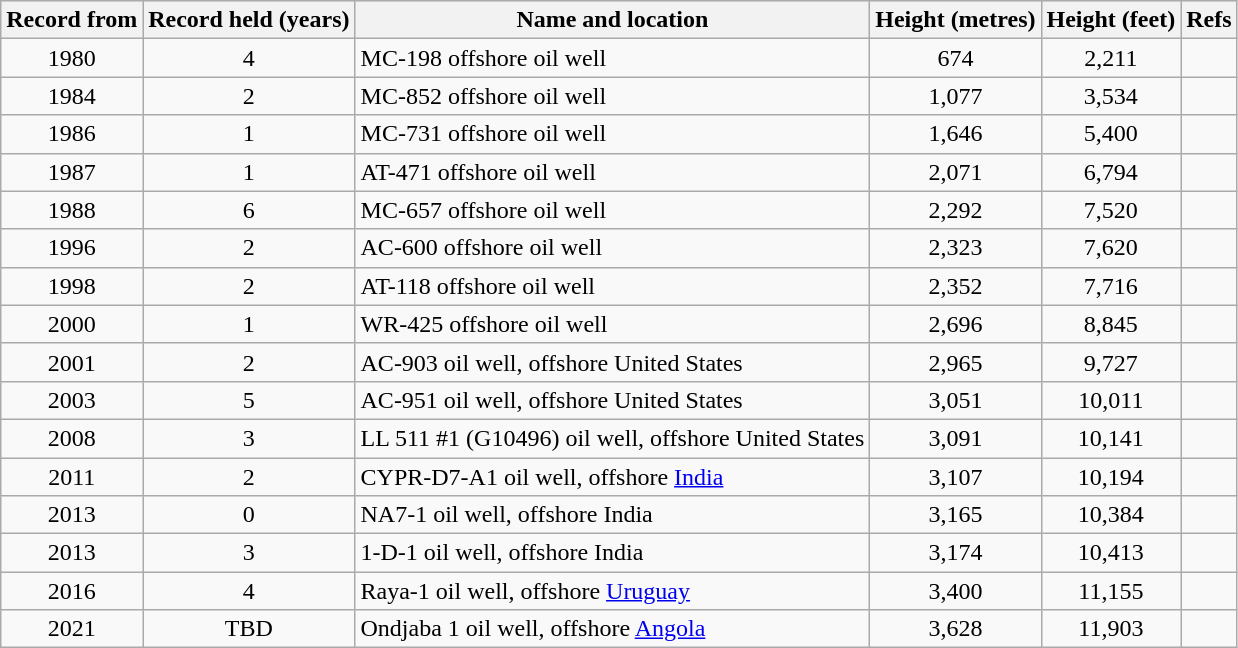<table class="sortable wikitable" style="text-align: center;" cellpadding="2">
<tr style="background: #ececec;">
<th>Record from</th>
<th>Record held (years)</th>
<th>Name and location</th>
<th>Height (metres)</th>
<th>Height (feet)</th>
<th class="unsortable">Refs</th>
</tr>
<tr>
<td>1980</td>
<td>4</td>
<td style="text-align:left;">MC-198 offshore oil well</td>
<td>674</td>
<td>2,211</td>
<td></td>
</tr>
<tr>
<td>1984</td>
<td>2</td>
<td style="text-align:left;">MC-852 offshore oil well</td>
<td>1,077</td>
<td>3,534</td>
<td></td>
</tr>
<tr>
<td>1986</td>
<td>1</td>
<td style="text-align:left;">MC-731 offshore oil well</td>
<td>1,646</td>
<td>5,400</td>
<td></td>
</tr>
<tr>
<td>1987</td>
<td>1</td>
<td style="text-align:left;">AT-471 offshore oil well</td>
<td>2,071</td>
<td>6,794</td>
<td></td>
</tr>
<tr>
<td>1988</td>
<td>6</td>
<td style="text-align:left;">MC-657 offshore oil well</td>
<td>2,292</td>
<td>7,520</td>
<td></td>
</tr>
<tr>
<td>1996</td>
<td>2</td>
<td style="text-align:left;">AC-600 offshore oil well</td>
<td>2,323</td>
<td>7,620</td>
<td></td>
</tr>
<tr>
<td>1998</td>
<td>2</td>
<td style="text-align:left;">AT-118 offshore oil well</td>
<td>2,352</td>
<td>7,716</td>
<td></td>
</tr>
<tr>
<td>2000</td>
<td>1</td>
<td style="text-align:left;">WR-425 offshore oil well</td>
<td>2,696</td>
<td>8,845</td>
<td></td>
</tr>
<tr>
<td>2001</td>
<td>2</td>
<td style="text-align:left;">AC-903 oil well, offshore United States</td>
<td>2,965</td>
<td>9,727</td>
<td></td>
</tr>
<tr>
<td>2003</td>
<td>5</td>
<td style="text-align:left;">AC-951 oil well, offshore United States</td>
<td>3,051</td>
<td>10,011</td>
<td></td>
</tr>
<tr>
<td>2008</td>
<td>3</td>
<td style="text-align:left;">LL 511 #1 (G10496) oil well, offshore United States</td>
<td>3,091</td>
<td>10,141</td>
<td></td>
</tr>
<tr>
<td>2011</td>
<td>2</td>
<td style="text-align:left;">CYPR-D7-A1 oil well, offshore <a href='#'>India</a></td>
<td>3,107</td>
<td>10,194</td>
<td></td>
</tr>
<tr>
<td>2013</td>
<td>0</td>
<td style="text-align:left;">NA7-1 oil well, offshore India</td>
<td>3,165</td>
<td>10,384</td>
<td></td>
</tr>
<tr>
<td>2013</td>
<td>3</td>
<td style="text-align:left;">1-D-1 oil well, offshore India</td>
<td>3,174</td>
<td>10,413</td>
<td></td>
</tr>
<tr>
<td>2016</td>
<td>4</td>
<td style="text-align:left;">Raya-1 oil well, offshore <a href='#'>Uruguay</a></td>
<td>3,400</td>
<td>11,155</td>
<td></td>
</tr>
<tr>
<td>2021</td>
<td>TBD</td>
<td style="text-align:left;">Ondjaba 1 oil well, offshore <a href='#'>Angola</a></td>
<td>3,628</td>
<td>11,903</td>
<td></td>
</tr>
</table>
